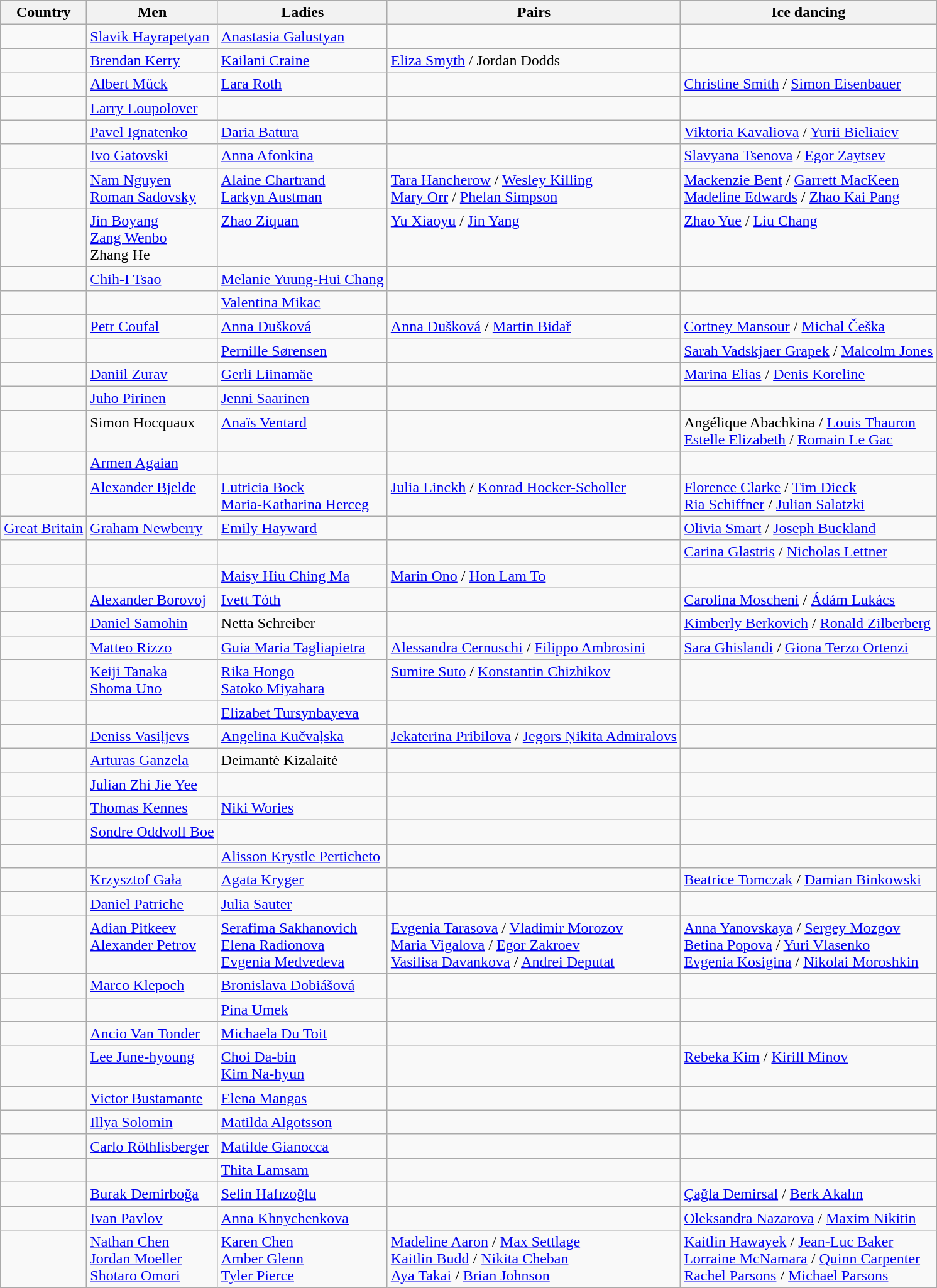<table class="wikitable">
<tr>
<th>Country</th>
<th>Men</th>
<th>Ladies</th>
<th>Pairs</th>
<th>Ice dancing</th>
</tr>
<tr valign="top">
<td></td>
<td><a href='#'>Slavik Hayrapetyan</a></td>
<td><a href='#'>Anastasia Galustyan</a></td>
<td></td>
<td></td>
</tr>
<tr valign="top">
<td></td>
<td><a href='#'>Brendan Kerry</a></td>
<td><a href='#'>Kailani Craine</a></td>
<td><a href='#'>Eliza Smyth</a> / Jordan Dodds</td>
<td></td>
</tr>
<tr valign="top">
<td></td>
<td><a href='#'>Albert Mück</a></td>
<td><a href='#'>Lara Roth</a></td>
<td></td>
<td><a href='#'>Christine Smith</a> / <a href='#'>Simon Eisenbauer</a></td>
</tr>
<tr valign="top">
<td></td>
<td><a href='#'>Larry Loupolover</a></td>
<td></td>
<td></td>
<td></td>
</tr>
<tr valign="top">
<td></td>
<td><a href='#'>Pavel Ignatenko</a></td>
<td><a href='#'>Daria Batura</a></td>
<td></td>
<td><a href='#'>Viktoria Kavaliova</a> / <a href='#'>Yurii Bieliaiev</a></td>
</tr>
<tr valign="top">
<td></td>
<td><a href='#'>Ivo Gatovski</a></td>
<td><a href='#'>Anna Afonkina</a></td>
<td></td>
<td><a href='#'>Slavyana Tsenova</a> / <a href='#'>Egor Zaytsev</a></td>
</tr>
<tr valign="top">
<td></td>
<td><a href='#'>Nam Nguyen</a> <br> <a href='#'>Roman Sadovsky</a></td>
<td><a href='#'>Alaine Chartrand</a> <br> <a href='#'>Larkyn Austman</a></td>
<td><a href='#'>Tara Hancherow</a> / <a href='#'>Wesley Killing</a> <br> <a href='#'>Mary Orr</a> / <a href='#'>Phelan Simpson</a></td>
<td><a href='#'>Mackenzie Bent</a> / <a href='#'>Garrett MacKeen</a> <br> <a href='#'>Madeline Edwards</a> / <a href='#'>Zhao Kai Pang</a></td>
</tr>
<tr valign="top">
<td></td>
<td><a href='#'>Jin Boyang</a> <br> <a href='#'>Zang Wenbo</a> <br> Zhang He</td>
<td><a href='#'>Zhao Ziquan</a></td>
<td><a href='#'>Yu Xiaoyu</a> / <a href='#'>Jin Yang</a></td>
<td><a href='#'>Zhao Yue</a> / <a href='#'>Liu Chang</a></td>
</tr>
<tr valign="top">
<td></td>
<td><a href='#'>Chih-I Tsao</a></td>
<td><a href='#'>Melanie Yuung-Hui Chang</a></td>
<td></td>
<td></td>
</tr>
<tr valign="top">
<td></td>
<td></td>
<td><a href='#'>Valentina Mikac</a></td>
<td></td>
<td></td>
</tr>
<tr valign="top">
<td></td>
<td><a href='#'>Petr Coufal</a></td>
<td><a href='#'>Anna Dušková</a></td>
<td><a href='#'>Anna Dušková</a> / <a href='#'>Martin Bidař</a></td>
<td><a href='#'>Cortney Mansour</a> / <a href='#'>Michal Češka</a></td>
</tr>
<tr valign="top">
<td></td>
<td></td>
<td><a href='#'>Pernille Sørensen</a></td>
<td></td>
<td><a href='#'>Sarah Vadskjaer Grapek</a> / <a href='#'>Malcolm Jones</a></td>
</tr>
<tr valign="top">
<td></td>
<td><a href='#'>Daniil Zurav</a></td>
<td><a href='#'>Gerli Liinamäe</a></td>
<td></td>
<td><a href='#'>Marina Elias</a> / <a href='#'>Denis Koreline</a></td>
</tr>
<tr valign="top">
<td></td>
<td><a href='#'>Juho Pirinen</a></td>
<td><a href='#'>Jenni Saarinen</a></td>
<td></td>
<td></td>
</tr>
<tr valign="top">
<td></td>
<td>Simon Hocquaux</td>
<td><a href='#'>Anaïs Ventard</a></td>
<td></td>
<td>Angélique Abachkina / <a href='#'>Louis Thauron</a> <br> <a href='#'>Estelle Elizabeth</a> / <a href='#'>Romain Le Gac</a></td>
</tr>
<tr valign="top">
<td></td>
<td><a href='#'>Armen Agaian</a></td>
<td></td>
<td></td>
<td></td>
</tr>
<tr valign="top">
<td></td>
<td><a href='#'>Alexander Bjelde</a></td>
<td><a href='#'>Lutricia Bock</a> <br> <a href='#'>Maria-Katharina Herceg</a></td>
<td><a href='#'>Julia Linckh</a> / <a href='#'>Konrad Hocker-Scholler</a></td>
<td><a href='#'>Florence Clarke</a> / <a href='#'>Tim Dieck</a> <br> <a href='#'>Ria Schiffner</a> / <a href='#'>Julian Salatzki</a></td>
</tr>
<tr valign="top">
<td> <a href='#'>Great Britain</a></td>
<td><a href='#'>Graham Newberry</a></td>
<td><a href='#'>Emily Hayward</a></td>
<td></td>
<td><a href='#'>Olivia Smart</a> / <a href='#'>Joseph Buckland</a></td>
</tr>
<tr valign="top">
<td></td>
<td></td>
<td></td>
<td></td>
<td><a href='#'>Carina Glastris</a> / <a href='#'>Nicholas Lettner</a></td>
</tr>
<tr valign="top">
<td></td>
<td></td>
<td><a href='#'>Maisy Hiu Ching Ma</a></td>
<td><a href='#'>Marin Ono</a> / <a href='#'>Hon Lam To</a></td>
<td></td>
</tr>
<tr valign="top">
<td></td>
<td><a href='#'>Alexander Borovoj</a></td>
<td><a href='#'>Ivett Tóth</a></td>
<td></td>
<td><a href='#'>Carolina Moscheni</a> / <a href='#'>Ádám Lukács</a></td>
</tr>
<tr valign="top">
<td></td>
<td><a href='#'>Daniel Samohin</a></td>
<td>Netta Schreiber</td>
<td></td>
<td><a href='#'>Kimberly Berkovich</a> / <a href='#'>Ronald Zilberberg</a></td>
</tr>
<tr valign="top">
<td></td>
<td><a href='#'>Matteo Rizzo</a></td>
<td><a href='#'>Guia Maria Tagliapietra</a></td>
<td><a href='#'>Alessandra Cernuschi</a> / <a href='#'>Filippo Ambrosini</a></td>
<td><a href='#'>Sara Ghislandi</a> / <a href='#'>Giona Terzo Ortenzi</a></td>
</tr>
<tr valign="top">
<td></td>
<td><a href='#'>Keiji Tanaka</a> <br> <a href='#'>Shoma Uno</a></td>
<td><a href='#'>Rika Hongo</a> <br> <a href='#'>Satoko Miyahara</a></td>
<td><a href='#'>Sumire Suto</a> / <a href='#'>Konstantin Chizhikov</a></td>
<td></td>
</tr>
<tr valign="top">
<td></td>
<td></td>
<td><a href='#'>Elizabet Tursynbayeva</a></td>
<td></td>
<td></td>
</tr>
<tr valign="top">
<td></td>
<td><a href='#'>Deniss Vasiļjevs</a></td>
<td><a href='#'>Angelina Kučvaļska</a></td>
<td><a href='#'>Jekaterina Pribilova</a> / <a href='#'>Jegors Ņikita Admiralovs</a></td>
<td></td>
</tr>
<tr valign="top">
<td></td>
<td><a href='#'>Arturas Ganzela</a></td>
<td>Deimantė Kizalaitė</td>
<td></td>
<td></td>
</tr>
<tr valign="top">
<td></td>
<td><a href='#'>Julian Zhi Jie Yee</a></td>
<td></td>
<td></td>
<td></td>
</tr>
<tr valign="top">
<td></td>
<td><a href='#'>Thomas Kennes</a></td>
<td><a href='#'>Niki Wories</a></td>
<td></td>
<td></td>
</tr>
<tr valign="top">
<td></td>
<td><a href='#'>Sondre Oddvoll Boe</a></td>
<td></td>
<td></td>
<td></td>
</tr>
<tr valign="top">
<td></td>
<td></td>
<td><a href='#'>Alisson Krystle Perticheto</a></td>
<td></td>
<td></td>
</tr>
<tr valign="top">
<td></td>
<td><a href='#'>Krzysztof Gała</a></td>
<td><a href='#'>Agata Kryger</a></td>
<td></td>
<td><a href='#'>Beatrice Tomczak</a> / <a href='#'>Damian Binkowski</a></td>
</tr>
<tr valign="top">
<td></td>
<td><a href='#'>Daniel Patriche</a></td>
<td><a href='#'>Julia Sauter</a></td>
<td></td>
<td></td>
</tr>
<tr valign="top">
<td></td>
<td><a href='#'>Adian Pitkeev</a> <br> <a href='#'>Alexander Petrov</a></td>
<td><a href='#'>Serafima Sakhanovich</a> <br> <a href='#'>Elena Radionova</a> <br> <a href='#'>Evgenia Medvedeva</a></td>
<td><a href='#'>Evgenia Tarasova</a> / <a href='#'>Vladimir Morozov</a> <br> <a href='#'>Maria Vigalova</a> / <a href='#'>Egor Zakroev</a> <br> <a href='#'>Vasilisa Davankova</a> / <a href='#'>Andrei Deputat</a></td>
<td><a href='#'>Anna Yanovskaya</a> / <a href='#'>Sergey Mozgov</a> <br> <a href='#'>Betina Popova</a> / <a href='#'>Yuri Vlasenko</a> <br> <a href='#'>Evgenia Kosigina</a> / <a href='#'>Nikolai Moroshkin</a></td>
</tr>
<tr valign="top">
<td></td>
<td><a href='#'>Marco Klepoch</a></td>
<td><a href='#'>Bronislava Dobiášová</a></td>
<td></td>
<td></td>
</tr>
<tr valign="top">
<td></td>
<td></td>
<td><a href='#'>Pina Umek</a></td>
<td></td>
<td></td>
</tr>
<tr valign="top">
<td></td>
<td><a href='#'>Ancio Van Tonder</a></td>
<td><a href='#'>Michaela Du Toit</a></td>
<td></td>
<td></td>
</tr>
<tr valign="top">
<td></td>
<td><a href='#'>Lee June-hyoung</a></td>
<td><a href='#'>Choi Da-bin</a> <br> <a href='#'>Kim Na-hyun</a></td>
<td></td>
<td><a href='#'>Rebeka Kim</a> / <a href='#'>Kirill Minov</a></td>
</tr>
<tr valign="top">
<td></td>
<td><a href='#'>Victor Bustamante</a></td>
<td><a href='#'>Elena Mangas</a></td>
<td></td>
<td></td>
</tr>
<tr valign="top">
<td></td>
<td><a href='#'>Illya Solomin</a></td>
<td><a href='#'>Matilda Algotsson</a></td>
<td></td>
<td></td>
</tr>
<tr valign="top">
<td></td>
<td><a href='#'>Carlo Röthlisberger</a></td>
<td><a href='#'>Matilde Gianocca</a></td>
<td></td>
<td></td>
</tr>
<tr valign="top">
<td></td>
<td></td>
<td><a href='#'>Thita Lamsam</a></td>
<td></td>
<td></td>
</tr>
<tr valign="top">
<td></td>
<td><a href='#'>Burak Demirboğa</a></td>
<td><a href='#'>Selin Hafızoğlu</a></td>
<td></td>
<td><a href='#'>Çağla Demirsal</a> / <a href='#'>Berk Akalın</a></td>
</tr>
<tr valign="top">
<td></td>
<td><a href='#'>Ivan Pavlov</a></td>
<td><a href='#'>Anna Khnychenkova</a></td>
<td></td>
<td><a href='#'>Oleksandra Nazarova</a> / <a href='#'>Maxim Nikitin</a></td>
</tr>
<tr valign="top">
<td></td>
<td><a href='#'>Nathan Chen</a> <br> <a href='#'>Jordan Moeller</a> <br> <a href='#'>Shotaro Omori</a></td>
<td><a href='#'>Karen Chen</a> <br> <a href='#'>Amber Glenn</a> <br> <a href='#'>Tyler Pierce</a></td>
<td><a href='#'>Madeline Aaron</a> / <a href='#'>Max Settlage</a> <br> <a href='#'>Kaitlin Budd</a> / <a href='#'>Nikita Cheban</a> <br> <a href='#'>Aya Takai</a> / <a href='#'>Brian Johnson</a></td>
<td><a href='#'>Kaitlin Hawayek</a> / <a href='#'>Jean-Luc Baker</a> <br> <a href='#'>Lorraine McNamara</a> / <a href='#'>Quinn Carpenter</a> <br> <a href='#'>Rachel Parsons</a> / <a href='#'>Michael Parsons</a></td>
</tr>
</table>
